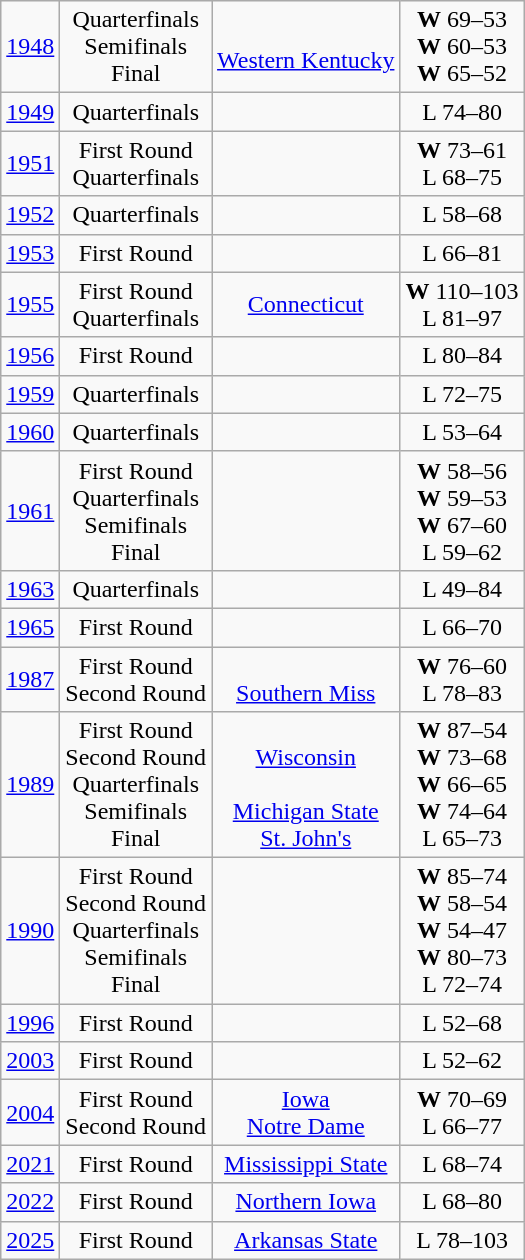<table class="wikitable">
<tr align="center">
<td><a href='#'>1948</a></td>
<td>Quarterfinals<br>Semifinals<br>Final</td>
<td><br><a href='#'>Western Kentucky</a><br></td>
<td><strong>W</strong> 69–53<br><strong>W</strong> 60–53<br><strong>W</strong> 65–52</td>
</tr>
<tr style="text-align:center;">
<td><a href='#'>1949</a></td>
<td>Quarterfinals</td>
<td></td>
<td>L 74–80</td>
</tr>
<tr style="text-align:center;">
<td><a href='#'>1951</a></td>
<td>First Round<br>Quarterfinals</td>
<td><br></td>
<td><strong>W</strong> 73–61<br>L 68–75</td>
</tr>
<tr style="text-align:center;">
<td><a href='#'>1952</a></td>
<td>Quarterfinals</td>
<td></td>
<td>L 58–68</td>
</tr>
<tr style="text-align:center;">
<td><a href='#'>1953</a></td>
<td>First Round</td>
<td></td>
<td>L 66–81</td>
</tr>
<tr style="text-align:center;">
<td><a href='#'>1955</a></td>
<td>First Round<br>Quarterfinals</td>
<td><a href='#'>Connecticut</a><br></td>
<td><strong>W</strong> 110–103<br>L 81–97</td>
</tr>
<tr style="text-align:center;">
<td><a href='#'>1956</a></td>
<td>First Round</td>
<td></td>
<td>L 80–84</td>
</tr>
<tr style="text-align:center;">
<td><a href='#'>1959</a></td>
<td>Quarterfinals</td>
<td></td>
<td>L 72–75</td>
</tr>
<tr style="text-align:center;">
<td><a href='#'>1960</a></td>
<td>Quarterfinals</td>
<td></td>
<td>L 53–64</td>
</tr>
<tr style="text-align:center;">
<td><a href='#'>1961</a></td>
<td>First Round<br>Quarterfinals<br>Semifinals<br>Final</td>
<td><br><br><br></td>
<td><strong>W</strong> 58–56<br><strong>W</strong> 59–53<br><strong>W</strong> 67–60<br>L 59–62</td>
</tr>
<tr style="text-align:center;">
<td><a href='#'>1963</a></td>
<td>Quarterfinals</td>
<td></td>
<td>L 49–84</td>
</tr>
<tr style="text-align:center;">
<td><a href='#'>1965</a></td>
<td>First Round</td>
<td></td>
<td>L 66–70</td>
</tr>
<tr style="text-align:center;">
<td><a href='#'>1987</a></td>
<td>First Round<br>Second Round</td>
<td><br><a href='#'>Southern Miss</a></td>
<td><strong>W</strong> 76–60<br>L 78–83</td>
</tr>
<tr style="text-align:center;">
<td><a href='#'>1989</a></td>
<td>First Round<br>Second Round<br>Quarterfinals<br>Semifinals<br>Final</td>
<td><br><a href='#'>Wisconsin</a><br><br><a href='#'>Michigan State</a><br><a href='#'>St. John's</a></td>
<td><strong>W</strong> 87–54<br><strong>W</strong> 73–68<br><strong>W</strong> 66–65<br><strong>W</strong> 74–64<br>L 65–73</td>
</tr>
<tr style="text-align:center;">
<td><a href='#'>1990</a></td>
<td>First Round<br>Second Round<br>Quarterfinals<br>Semifinals<br>Final</td>
<td><br><br><br><br></td>
<td><strong>W</strong> 85–74<br><strong>W</strong> 58–54<br><strong>W</strong> 54–47<br><strong>W</strong> 80–73<br>L 72–74</td>
</tr>
<tr style="text-align:center;">
<td><a href='#'>1996</a></td>
<td>First Round</td>
<td></td>
<td>L 52–68</td>
</tr>
<tr style="text-align:center;">
<td><a href='#'>2003</a></td>
<td>First Round</td>
<td></td>
<td>L 52–62</td>
</tr>
<tr style="text-align:center;">
<td><a href='#'>2004</a></td>
<td>First Round<br>Second Round</td>
<td><a href='#'>Iowa</a><br><a href='#'>Notre Dame</a></td>
<td><strong>W</strong> 70–69<br>L 66–77</td>
</tr>
<tr style="text-align:center;">
<td><a href='#'>2021</a></td>
<td>First Round</td>
<td><a href='#'>Mississippi State</a></td>
<td>L 68–74</td>
</tr>
<tr style="text-align:center;">
<td><a href='#'>2022</a></td>
<td>First Round</td>
<td><a href='#'>Northern Iowa</a></td>
<td>L 68–80</td>
</tr>
<tr style="text-align:center;">
<td><a href='#'>2025</a></td>
<td>First Round</td>
<td><a href='#'>Arkansas State</a></td>
<td>L 78–103</td>
</tr>
</table>
